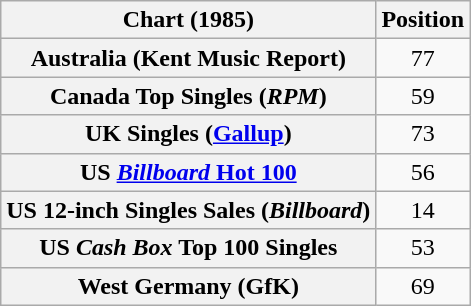<table class="wikitable sortable plainrowheaders" style="text-align:center">
<tr>
<th scope="col">Chart (1985)</th>
<th scope="col">Position</th>
</tr>
<tr>
<th scope="row">Australia (Kent Music Report)</th>
<td>77</td>
</tr>
<tr>
<th scope="row">Canada Top Singles (<em>RPM</em>)</th>
<td>59</td>
</tr>
<tr>
<th scope="row">UK Singles (<a href='#'>Gallup</a>)</th>
<td>73</td>
</tr>
<tr>
<th scope="row">US <a href='#'><em>Billboard</em> Hot 100</a></th>
<td>56</td>
</tr>
<tr>
<th scope="row">US 12-inch Singles Sales (<em>Billboard</em>)</th>
<td>14</td>
</tr>
<tr>
<th scope="row">US <em>Cash Box</em> Top 100 Singles</th>
<td>53</td>
</tr>
<tr>
<th scope="row">West Germany (GfK)</th>
<td>69</td>
</tr>
</table>
